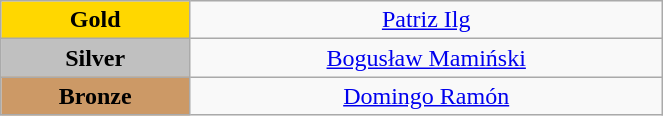<table class="wikitable" style="text-align:center; " width="35%">
<tr>
<td bgcolor="gold"><strong>Gold</strong></td>
<td><a href='#'>Patriz Ilg</a><br>  <small><em></em></small></td>
</tr>
<tr>
<td bgcolor="silver"><strong>Silver</strong></td>
<td><a href='#'>Bogusław Mamiński</a><br>  <small><em></em></small></td>
</tr>
<tr>
<td bgcolor="CC9966"><strong>Bronze</strong></td>
<td><a href='#'>Domingo Ramón</a><br>  <small><em></em></small></td>
</tr>
</table>
